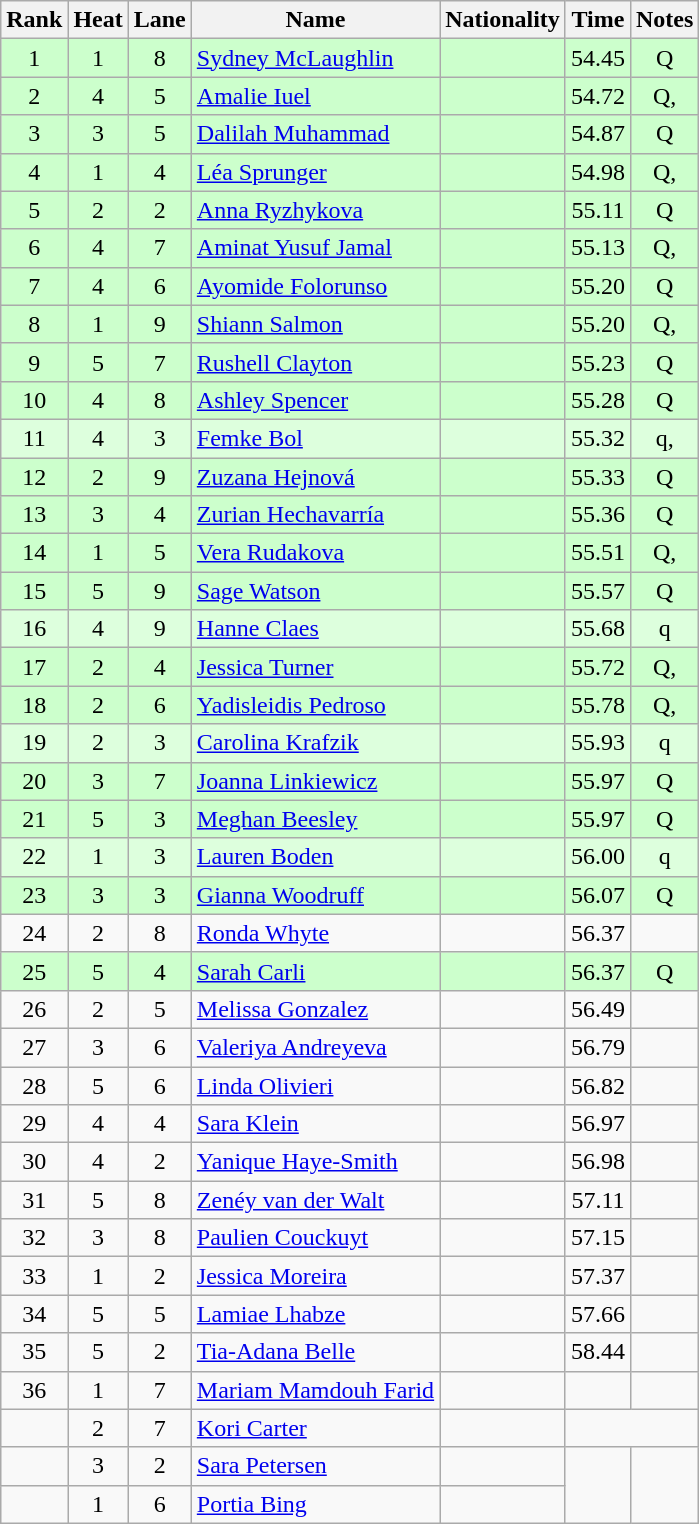<table class="wikitable sortable" style="text-align:center">
<tr>
<th>Rank</th>
<th>Heat</th>
<th>Lane</th>
<th>Name</th>
<th>Nationality</th>
<th>Time</th>
<th>Notes</th>
</tr>
<tr bgcolor=ccffcc>
<td>1</td>
<td>1</td>
<td>8</td>
<td align=left><a href='#'>Sydney McLaughlin</a></td>
<td align=left></td>
<td>54.45</td>
<td>Q</td>
</tr>
<tr bgcolor=ccffcc>
<td>2</td>
<td>4</td>
<td>5</td>
<td align=left><a href='#'>Amalie Iuel</a></td>
<td align=left></td>
<td>54.72</td>
<td>Q, <strong></strong></td>
</tr>
<tr bgcolor=ccffcc>
<td>3</td>
<td>3</td>
<td>5</td>
<td align=left><a href='#'>Dalilah Muhammad</a></td>
<td align=left></td>
<td>54.87</td>
<td>Q</td>
</tr>
<tr bgcolor=ccffcc>
<td>4</td>
<td>1</td>
<td>4</td>
<td align=left><a href='#'>Léa Sprunger</a></td>
<td align=left></td>
<td>54.98</td>
<td>Q, </td>
</tr>
<tr bgcolor=ccffcc>
<td>5</td>
<td>2</td>
<td>2</td>
<td align=left><a href='#'>Anna Ryzhykova</a></td>
<td align=left></td>
<td>55.11</td>
<td>Q</td>
</tr>
<tr bgcolor=ccffcc>
<td>6</td>
<td>4</td>
<td>7</td>
<td align=left><a href='#'>Aminat Yusuf Jamal</a></td>
<td align=left></td>
<td>55.13</td>
<td>Q, </td>
</tr>
<tr bgcolor=ccffcc>
<td>7</td>
<td>4</td>
<td>6</td>
<td align=left><a href='#'>Ayomide Folorunso</a></td>
<td align=left></td>
<td>55.20</td>
<td>Q</td>
</tr>
<tr bgcolor=ccffcc>
<td>8</td>
<td>1</td>
<td>9</td>
<td align=left><a href='#'>Shiann Salmon</a></td>
<td align=left></td>
<td>55.20</td>
<td>Q, </td>
</tr>
<tr bgcolor=ccffcc>
<td>9</td>
<td>5</td>
<td>7</td>
<td align=left><a href='#'>Rushell Clayton</a></td>
<td align=left></td>
<td>55.23</td>
<td>Q</td>
</tr>
<tr bgcolor=ccffcc>
<td>10</td>
<td>4</td>
<td>8</td>
<td align=left><a href='#'>Ashley Spencer</a></td>
<td align=left></td>
<td>55.28</td>
<td>Q</td>
</tr>
<tr bgcolor=ddffdd>
<td>11</td>
<td>4</td>
<td>3</td>
<td align=left><a href='#'>Femke Bol</a></td>
<td align=left></td>
<td>55.32</td>
<td>q, </td>
</tr>
<tr bgcolor=ccffcc>
<td>12</td>
<td>2</td>
<td>9</td>
<td align=left><a href='#'>Zuzana Hejnová</a></td>
<td align=left></td>
<td>55.33</td>
<td>Q</td>
</tr>
<tr bgcolor=ccffcc>
<td>13</td>
<td>3</td>
<td>4</td>
<td align=left><a href='#'>Zurian Hechavarría</a></td>
<td align=left></td>
<td>55.36</td>
<td>Q</td>
</tr>
<tr bgcolor=ccffcc>
<td>14</td>
<td>1</td>
<td>5</td>
<td align=left><a href='#'>Vera Rudakova</a></td>
<td align=left></td>
<td>55.51</td>
<td>Q, </td>
</tr>
<tr bgcolor=ccffcc>
<td>15</td>
<td>5</td>
<td>9</td>
<td align=left><a href='#'>Sage Watson</a></td>
<td align=left></td>
<td>55.57</td>
<td>Q</td>
</tr>
<tr bgcolor=ddffdd>
<td>16</td>
<td>4</td>
<td>9</td>
<td align=left><a href='#'>Hanne Claes</a></td>
<td align=left></td>
<td>55.68</td>
<td>q</td>
</tr>
<tr bgcolor=ccffcc>
<td>17</td>
<td>2</td>
<td>4</td>
<td align=left><a href='#'>Jessica Turner</a></td>
<td align=left></td>
<td>55.72</td>
<td>Q, </td>
</tr>
<tr bgcolor=ccffcc>
<td>18</td>
<td>2</td>
<td>6</td>
<td align=left><a href='#'>Yadisleidis Pedroso</a></td>
<td align=left></td>
<td>55.78</td>
<td>Q, </td>
</tr>
<tr bgcolor=ddffdd>
<td>19</td>
<td>2</td>
<td>3</td>
<td align=left><a href='#'>Carolina Krafzik</a></td>
<td align=left></td>
<td>55.93</td>
<td>q</td>
</tr>
<tr bgcolor=ccffcc>
<td>20</td>
<td>3</td>
<td>7</td>
<td align=left><a href='#'>Joanna Linkiewicz</a></td>
<td align=left></td>
<td>55.97</td>
<td>Q</td>
</tr>
<tr bgcolor=ccffcc>
<td>21</td>
<td>5</td>
<td>3</td>
<td align=left><a href='#'>Meghan Beesley</a></td>
<td align=left></td>
<td>55.97</td>
<td>Q</td>
</tr>
<tr bgcolor=ddffdd>
<td>22</td>
<td>1</td>
<td>3</td>
<td align=left><a href='#'>Lauren Boden</a></td>
<td align=left></td>
<td>56.00</td>
<td>q</td>
</tr>
<tr bgcolor=ccffcc>
<td>23</td>
<td>3</td>
<td>3</td>
<td align=left><a href='#'>Gianna Woodruff</a></td>
<td align=left></td>
<td>56.07</td>
<td>Q</td>
</tr>
<tr>
<td>24</td>
<td>2</td>
<td>8</td>
<td align=left><a href='#'>Ronda Whyte</a></td>
<td align=left></td>
<td>56.37</td>
<td></td>
</tr>
<tr bgcolor=ccffcc>
<td>25</td>
<td>5</td>
<td>4</td>
<td align=left><a href='#'>Sarah Carli</a></td>
<td align=left></td>
<td>56.37</td>
<td>Q</td>
</tr>
<tr>
<td>26</td>
<td>2</td>
<td>5</td>
<td align=left><a href='#'>Melissa Gonzalez</a></td>
<td align=left></td>
<td>56.49</td>
<td></td>
</tr>
<tr>
<td>27</td>
<td>3</td>
<td>6</td>
<td align=left><a href='#'>Valeriya Andreyeva</a></td>
<td align=left></td>
<td>56.79</td>
<td></td>
</tr>
<tr>
<td>28</td>
<td>5</td>
<td>6</td>
<td align=left><a href='#'>Linda Olivieri</a></td>
<td align=left></td>
<td>56.82</td>
<td></td>
</tr>
<tr>
<td>29</td>
<td>4</td>
<td>4</td>
<td align=left><a href='#'>Sara Klein</a></td>
<td align=left></td>
<td>56.97</td>
<td></td>
</tr>
<tr>
<td>30</td>
<td>4</td>
<td>2</td>
<td align=left><a href='#'>Yanique Haye-Smith</a></td>
<td align=left></td>
<td>56.98</td>
<td></td>
</tr>
<tr>
<td>31</td>
<td>5</td>
<td>8</td>
<td align=left><a href='#'>Zenéy van der Walt</a></td>
<td align=left></td>
<td>57.11</td>
<td></td>
</tr>
<tr>
<td>32</td>
<td>3</td>
<td>8</td>
<td align=left><a href='#'>Paulien Couckuyt</a></td>
<td align=left></td>
<td>57.15</td>
<td></td>
</tr>
<tr>
<td>33</td>
<td>1</td>
<td>2</td>
<td align=left><a href='#'>Jessica Moreira</a></td>
<td align=left></td>
<td>57.37</td>
<td></td>
</tr>
<tr>
<td>34</td>
<td>5</td>
<td>5</td>
<td align=left><a href='#'>Lamiae Lhabze</a></td>
<td align=left></td>
<td>57.66</td>
<td></td>
</tr>
<tr>
<td>35</td>
<td>5</td>
<td>2</td>
<td align=left><a href='#'>Tia-Adana Belle</a></td>
<td align=left></td>
<td>58.44</td>
<td></td>
</tr>
<tr>
<td>36</td>
<td>1</td>
<td>7</td>
<td align=left><a href='#'>Mariam Mamdouh Farid</a></td>
<td align=left></td>
<td></td>
<td></td>
</tr>
<tr>
<td></td>
<td>2</td>
<td>7</td>
<td align=left><a href='#'>Kori Carter</a></td>
<td align=left></td>
<td colspan=2></td>
</tr>
<tr>
<td></td>
<td>3</td>
<td>2</td>
<td align=left><a href='#'>Sara Petersen</a></td>
<td align=left></td>
<td rowspan=2></td>
<td rowspan=2></td>
</tr>
<tr>
<td></td>
<td>1</td>
<td>6</td>
<td align=left><a href='#'>Portia Bing</a></td>
<td align=left></td>
</tr>
</table>
